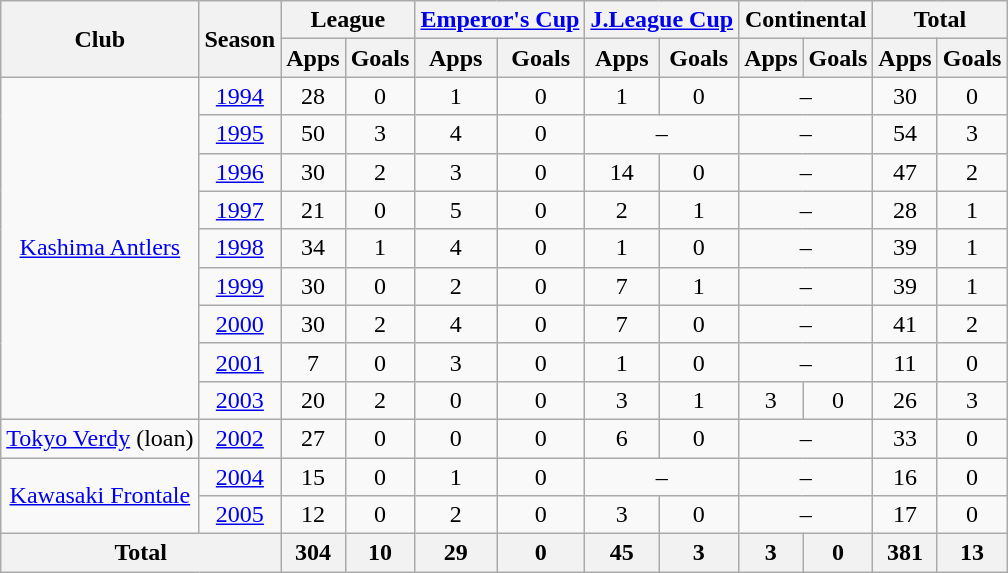<table class="wikitable" style="text-align:center">
<tr>
<th rowspan="2">Club</th>
<th rowspan="2">Season</th>
<th colspan="2">League</th>
<th colspan="2"><a href='#'>Emperor's Cup</a></th>
<th colspan="2"><a href='#'>J.League Cup</a></th>
<th colspan="2">Continental</th>
<th colspan="2">Total</th>
</tr>
<tr>
<th>Apps</th>
<th>Goals</th>
<th>Apps</th>
<th>Goals</th>
<th>Apps</th>
<th>Goals</th>
<th>Apps</th>
<th>Goals</th>
<th>Apps</th>
<th>Goals</th>
</tr>
<tr>
<td rowspan="9"><a href='#'>Kashima Antlers</a></td>
<td><a href='#'>1994</a></td>
<td>28</td>
<td>0</td>
<td>1</td>
<td>0</td>
<td>1</td>
<td>0</td>
<td colspan="2">–</td>
<td>30</td>
<td>0</td>
</tr>
<tr>
<td><a href='#'>1995</a></td>
<td>50</td>
<td>3</td>
<td>4</td>
<td>0</td>
<td colspan="2">–</td>
<td colspan="2">–</td>
<td>54</td>
<td>3</td>
</tr>
<tr>
<td><a href='#'>1996</a></td>
<td>30</td>
<td>2</td>
<td>3</td>
<td>0</td>
<td>14</td>
<td>0</td>
<td colspan="2">–</td>
<td>47</td>
<td>2</td>
</tr>
<tr>
<td><a href='#'>1997</a></td>
<td>21</td>
<td>0</td>
<td>5</td>
<td>0</td>
<td>2</td>
<td>1</td>
<td colspan="2">–</td>
<td>28</td>
<td>1</td>
</tr>
<tr>
<td><a href='#'>1998</a></td>
<td>34</td>
<td>1</td>
<td>4</td>
<td>0</td>
<td>1</td>
<td>0</td>
<td colspan="2">–</td>
<td>39</td>
<td>1</td>
</tr>
<tr>
<td><a href='#'>1999</a></td>
<td>30</td>
<td>0</td>
<td>2</td>
<td>0</td>
<td>7</td>
<td>1</td>
<td colspan="2">–</td>
<td>39</td>
<td>1</td>
</tr>
<tr>
<td><a href='#'>2000</a></td>
<td>30</td>
<td>2</td>
<td>4</td>
<td>0</td>
<td>7</td>
<td>0</td>
<td colspan="2">–</td>
<td>41</td>
<td>2</td>
</tr>
<tr>
<td><a href='#'>2001</a></td>
<td>7</td>
<td>0</td>
<td>3</td>
<td>0</td>
<td>1</td>
<td>0</td>
<td colspan="2">–</td>
<td>11</td>
<td>0</td>
</tr>
<tr>
<td><a href='#'>2003</a></td>
<td>20</td>
<td>2</td>
<td>0</td>
<td>0</td>
<td>3</td>
<td>1</td>
<td>3</td>
<td>0</td>
<td>26</td>
<td>3</td>
</tr>
<tr>
<td><a href='#'>Tokyo Verdy</a> (loan)</td>
<td><a href='#'>2002</a></td>
<td>27</td>
<td>0</td>
<td>0</td>
<td>0</td>
<td>6</td>
<td>0</td>
<td colspan="2">–</td>
<td>33</td>
<td>0</td>
</tr>
<tr>
<td rowspan="2"><a href='#'>Kawasaki Frontale</a></td>
<td><a href='#'>2004</a></td>
<td>15</td>
<td>0</td>
<td>1</td>
<td>0</td>
<td colspan="2">–</td>
<td colspan="2">–</td>
<td>16</td>
<td>0</td>
</tr>
<tr>
<td><a href='#'>2005</a></td>
<td>12</td>
<td>0</td>
<td>2</td>
<td>0</td>
<td>3</td>
<td>0</td>
<td colspan="2">–</td>
<td>17</td>
<td>0</td>
</tr>
<tr>
<th colspan="2">Total</th>
<th>304</th>
<th>10</th>
<th>29</th>
<th>0</th>
<th>45</th>
<th>3</th>
<th>3</th>
<th>0</th>
<th>381</th>
<th>13</th>
</tr>
</table>
